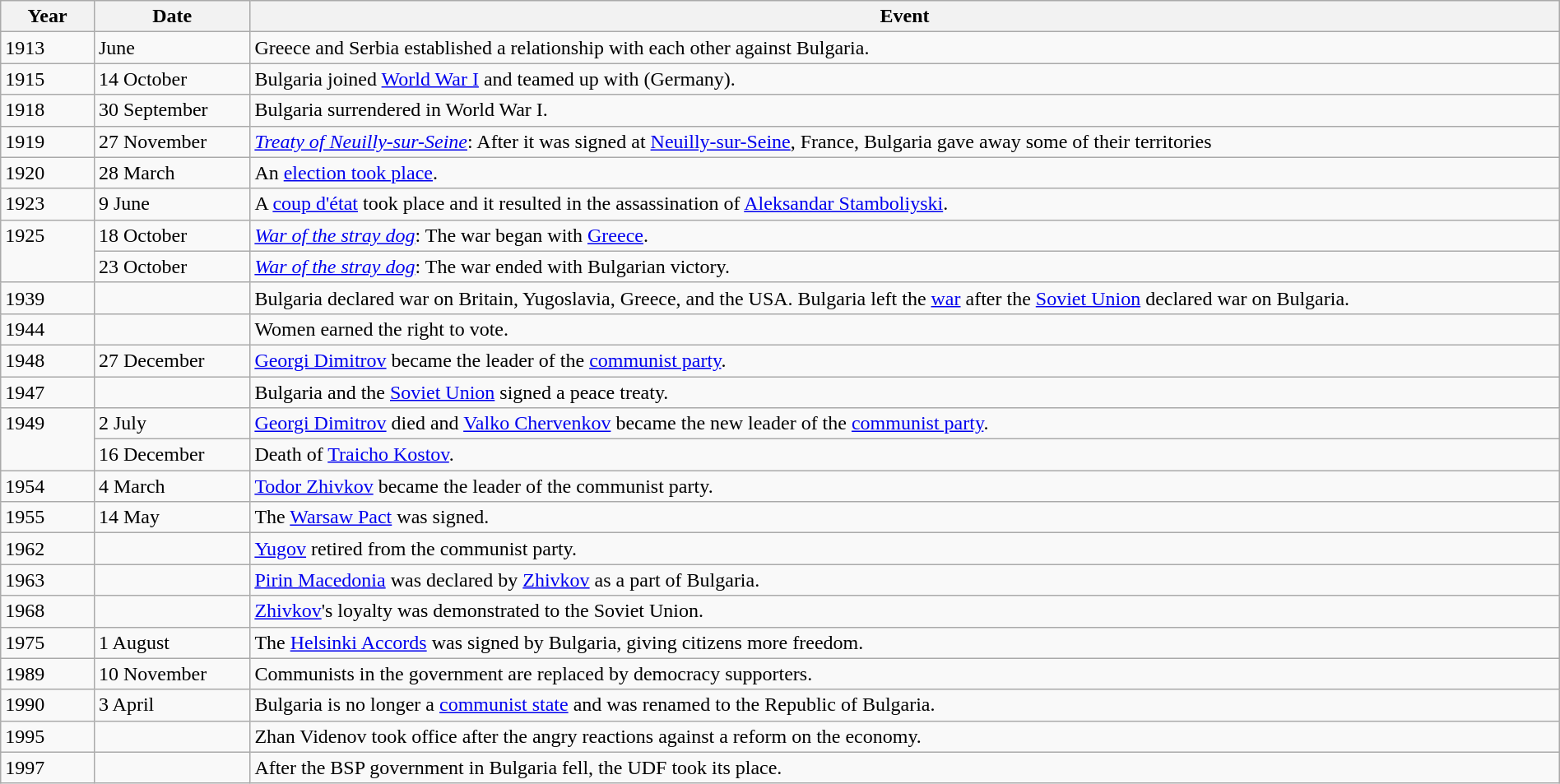<table class="wikitable" width="100%">
<tr>
<th style="width:6%">Year</th>
<th style="width:10%">Date</th>
<th>Event</th>
</tr>
<tr>
<td>1913</td>
<td>June</td>
<td>Greece and Serbia established a relationship with each other against Bulgaria.</td>
</tr>
<tr>
<td>1915</td>
<td>14 October</td>
<td>Bulgaria joined <a href='#'>World War I</a> and teamed up with (Germany).</td>
</tr>
<tr>
<td>1918</td>
<td>30 September</td>
<td>Bulgaria surrendered in World War I.</td>
</tr>
<tr>
<td>1919</td>
<td>27 November</td>
<td><em><a href='#'>Treaty of Neuilly-sur-Seine</a></em>: After it was signed at <a href='#'>Neuilly-sur-Seine</a>, France, Bulgaria gave away some of their territories</td>
</tr>
<tr>
<td>1920</td>
<td>28 March</td>
<td>An <a href='#'>election took place</a>.</td>
</tr>
<tr>
<td>1923</td>
<td>9 June</td>
<td>A <a href='#'>coup d'état</a> took place and it resulted in the assassination of <a href='#'>Aleksandar Stamboliyski</a>.</td>
</tr>
<tr>
<td rowspan="2" valign="top">1925</td>
<td>18 October</td>
<td><em><a href='#'>War of the stray dog</a></em>: The war began with <a href='#'>Greece</a>.</td>
</tr>
<tr>
<td>23 October</td>
<td><em><a href='#'>War of the stray dog</a></em>: The war ended with Bulgarian victory.</td>
</tr>
<tr>
<td>1939</td>
<td></td>
<td>Bulgaria declared war on Britain, Yugoslavia, Greece, and the USA. Bulgaria left the <a href='#'>war</a> after the <a href='#'>Soviet Union</a> declared war on Bulgaria.</td>
</tr>
<tr>
<td>1944</td>
<td></td>
<td>Women earned the right to vote.</td>
</tr>
<tr>
<td>1948</td>
<td>27 December</td>
<td><a href='#'>Georgi Dimitrov</a> became the leader of the <a href='#'>communist party</a>.</td>
</tr>
<tr>
<td>1947</td>
<td></td>
<td>Bulgaria and the <a href='#'>Soviet Union</a> signed a peace treaty.</td>
</tr>
<tr>
<td rowspan="2" valign="top">1949</td>
<td>2 July</td>
<td><a href='#'>Georgi Dimitrov</a> died and <a href='#'>Valko Chervenkov</a> became the new leader of the <a href='#'>communist party</a>.</td>
</tr>
<tr ]>
<td>16 December</td>
<td>Death of <a href='#'>Traicho Kostov</a>.</td>
</tr>
<tr>
<td>1954</td>
<td>4 March</td>
<td><a href='#'>Todor Zhivkov</a> became the leader of the communist party.</td>
</tr>
<tr>
<td>1955</td>
<td>14 May</td>
<td>The <a href='#'>Warsaw Pact</a> was signed.</td>
</tr>
<tr>
<td>1962</td>
<td></td>
<td><a href='#'>Yugov</a> retired from the communist party.</td>
</tr>
<tr>
<td>1963</td>
<td></td>
<td><a href='#'>Pirin Macedonia</a> was declared by <a href='#'>Zhivkov</a> as a part of Bulgaria.</td>
</tr>
<tr>
<td>1968</td>
<td></td>
<td><a href='#'>Zhivkov</a>'s loyalty was demonstrated to the Soviet Union.</td>
</tr>
<tr>
<td>1975</td>
<td>1 August</td>
<td>The <a href='#'>Helsinki Accords</a> was signed by Bulgaria, giving citizens more freedom.</td>
</tr>
<tr>
<td>1989</td>
<td>10 November</td>
<td>Communists in the government are replaced by democracy supporters.</td>
</tr>
<tr>
<td>1990</td>
<td>3 April</td>
<td>Bulgaria is no longer a <a href='#'>communist state</a> and was renamed to the Republic of Bulgaria.</td>
</tr>
<tr>
<td>1995</td>
<td></td>
<td>Zhan Videnov took office after the angry reactions against a reform on the economy.</td>
</tr>
<tr>
<td>1997</td>
<td></td>
<td>After the BSP government in Bulgaria fell, the UDF took its place.</td>
</tr>
</table>
